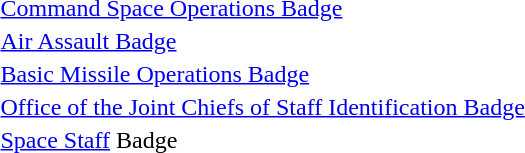<table>
<tr>
<td></td>
<td><a href='#'>Command Space Operations Badge</a></td>
</tr>
<tr>
<td></td>
<td><a href='#'>Air Assault Badge</a></td>
</tr>
<tr>
<td></td>
<td><a href='#'>Basic Missile Operations Badge</a></td>
</tr>
<tr>
<td></td>
<td><a href='#'>Office of the Joint Chiefs of Staff Identification Badge</a></td>
</tr>
<tr>
<td></td>
<td><a href='#'>Space Staff</a> Badge</td>
</tr>
</table>
